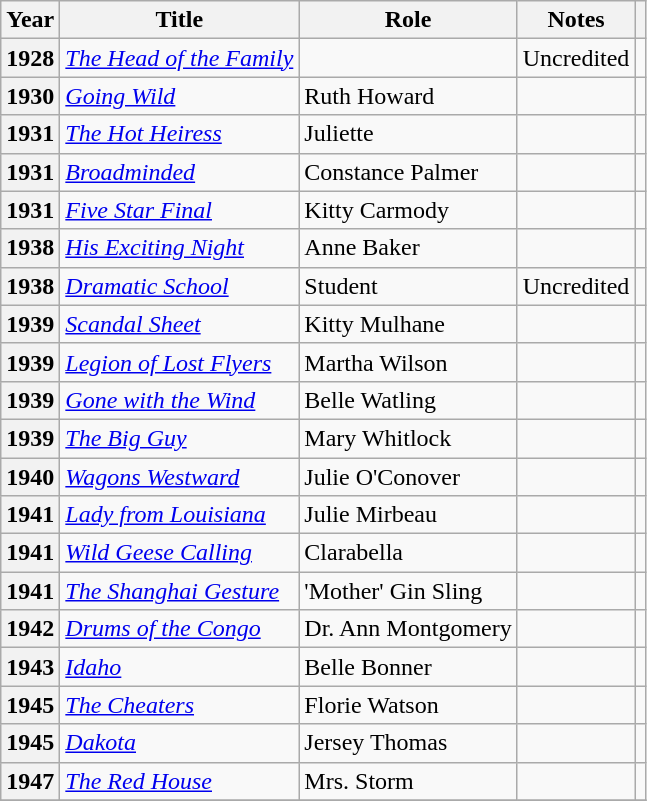<table class="wikitable plainrowheaders sortable" style="margin-right: 0;">
<tr>
<th scope="col">Year</th>
<th scope="col">Title</th>
<th scope="col">Role</th>
<th scope="col" class="unsortable">Notes</th>
<th scope="col" class="unsortable"></th>
</tr>
<tr>
<th scope="row">1928</th>
<td><em><a href='#'>The Head of the Family</a></em></td>
<td></td>
<td>Uncredited</td>
<td style="text-align:center;"></td>
</tr>
<tr>
<th scope="row">1930</th>
<td><em><a href='#'>Going Wild</a></em></td>
<td>Ruth Howard</td>
<td></td>
<td style="text-align:center;"></td>
</tr>
<tr>
<th scope="row">1931</th>
<td><em><a href='#'>The Hot Heiress</a></em></td>
<td>Juliette</td>
<td></td>
<td style="text-align:center;"></td>
</tr>
<tr>
<th scope="row">1931</th>
<td><em><a href='#'>Broadminded</a></em></td>
<td>Constance Palmer</td>
<td></td>
<td style="text-align:center;"></td>
</tr>
<tr>
<th scope="row">1931</th>
<td><em><a href='#'>Five Star Final</a></em></td>
<td>Kitty Carmody</td>
<td></td>
<td style="text-align:center;"></td>
</tr>
<tr>
<th scope="row">1938</th>
<td><em><a href='#'>His Exciting Night</a> </em></td>
<td>Anne Baker</td>
<td></td>
<td style="text-align:center;"></td>
</tr>
<tr>
<th scope="row">1938</th>
<td><em><a href='#'>Dramatic School</a></em></td>
<td>Student</td>
<td>Uncredited</td>
<td style="text-align:center;"></td>
</tr>
<tr>
<th scope="row">1939</th>
<td><em><a href='#'>Scandal Sheet</a></em></td>
<td>Kitty Mulhane</td>
<td></td>
<td style="text-align:center;"></td>
</tr>
<tr>
<th scope="row">1939</th>
<td><em><a href='#'>Legion of Lost Flyers</a></em></td>
<td>Martha Wilson</td>
<td></td>
<td style="text-align:center;"></td>
</tr>
<tr>
<th scope="row">1939</th>
<td><em><a href='#'>Gone with the Wind</a></em></td>
<td>Belle Watling</td>
<td></td>
<td style="text-align:center;"></td>
</tr>
<tr>
<th scope="row">1939</th>
<td><em><a href='#'>The Big Guy</a></em></td>
<td>Mary Whitlock</td>
<td></td>
<td style="text-align:center;"></td>
</tr>
<tr>
<th scope="row">1940</th>
<td><em><a href='#'>Wagons Westward</a></em></td>
<td>Julie O'Conover</td>
<td></td>
<td style="text-align:center;"></td>
</tr>
<tr>
<th scope="row">1941</th>
<td><em><a href='#'>Lady from Louisiana</a></em></td>
<td>Julie Mirbeau</td>
<td></td>
<td style="text-align:center;"></td>
</tr>
<tr>
<th scope="row">1941</th>
<td><em><a href='#'>Wild Geese Calling</a></em></td>
<td>Clarabella</td>
<td></td>
<td style="text-align:center;"></td>
</tr>
<tr>
<th scope="row">1941</th>
<td><em><a href='#'>The Shanghai Gesture</a></em></td>
<td>'Mother' Gin Sling</td>
<td></td>
<td style="text-align:center;"></td>
</tr>
<tr>
<th scope="row">1942</th>
<td><em><a href='#'>Drums of the Congo</a></em></td>
<td>Dr. Ann Montgomery</td>
<td></td>
<td style="text-align:center;"></td>
</tr>
<tr>
<th scope="row">1943</th>
<td><em><a href='#'>Idaho</a></em></td>
<td>Belle Bonner</td>
<td></td>
<td style="text-align:center;"></td>
</tr>
<tr>
<th scope="row">1945</th>
<td><em><a href='#'>The Cheaters</a></em></td>
<td>Florie Watson</td>
<td></td>
<td style="text-align:center;"></td>
</tr>
<tr>
<th scope="row">1945</th>
<td><em><a href='#'>Dakota</a></em></td>
<td>Jersey Thomas</td>
<td></td>
<td style="text-align:center;"></td>
</tr>
<tr>
<th scope="row">1947</th>
<td><em><a href='#'>The Red House</a></em></td>
<td>Mrs. Storm</td>
<td></td>
<td style="text-align:center;"></td>
</tr>
<tr>
</tr>
</table>
